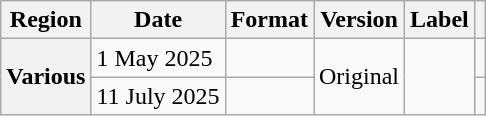<table class="wikitable plainrowheaders">
<tr>
<th scope="col">Region</th>
<th scope="col">Date</th>
<th scope="col">Format</th>
<th scope="col">Version</th>
<th scope="col">Label</th>
<th scope="col"></th>
</tr>
<tr>
<th rowspan="2" scope="row">Various</th>
<td>1 May 2025</td>
<td></td>
<td rowspan="2">Original</td>
<td rowspan="2"></td>
<td style="text-align:center;"></td>
</tr>
<tr>
<td>11 July 2025</td>
<td></td>
<td style="text-align:center;"></td>
</tr>
</table>
